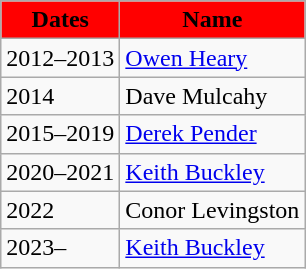<table class="wikitable">
<tr>
<th style="background:red; color:black; text-align:center;">Dates</th>
<th style="background:red; color:black; text-align:center;">Name</th>
</tr>
<tr>
<td>2012–2013</td>
<td> <a href='#'>Owen Heary</a></td>
</tr>
<tr>
<td>2014</td>
<td> Dave Mulcahy</td>
</tr>
<tr>
<td>2015–2019</td>
<td> <a href='#'>Derek Pender</a></td>
</tr>
<tr>
<td>2020–2021</td>
<td> <a href='#'>Keith Buckley</a></td>
</tr>
<tr>
<td>2022</td>
<td> Conor Levingston</td>
</tr>
<tr>
<td>2023–</td>
<td> <a href='#'>Keith Buckley</a></td>
</tr>
</table>
